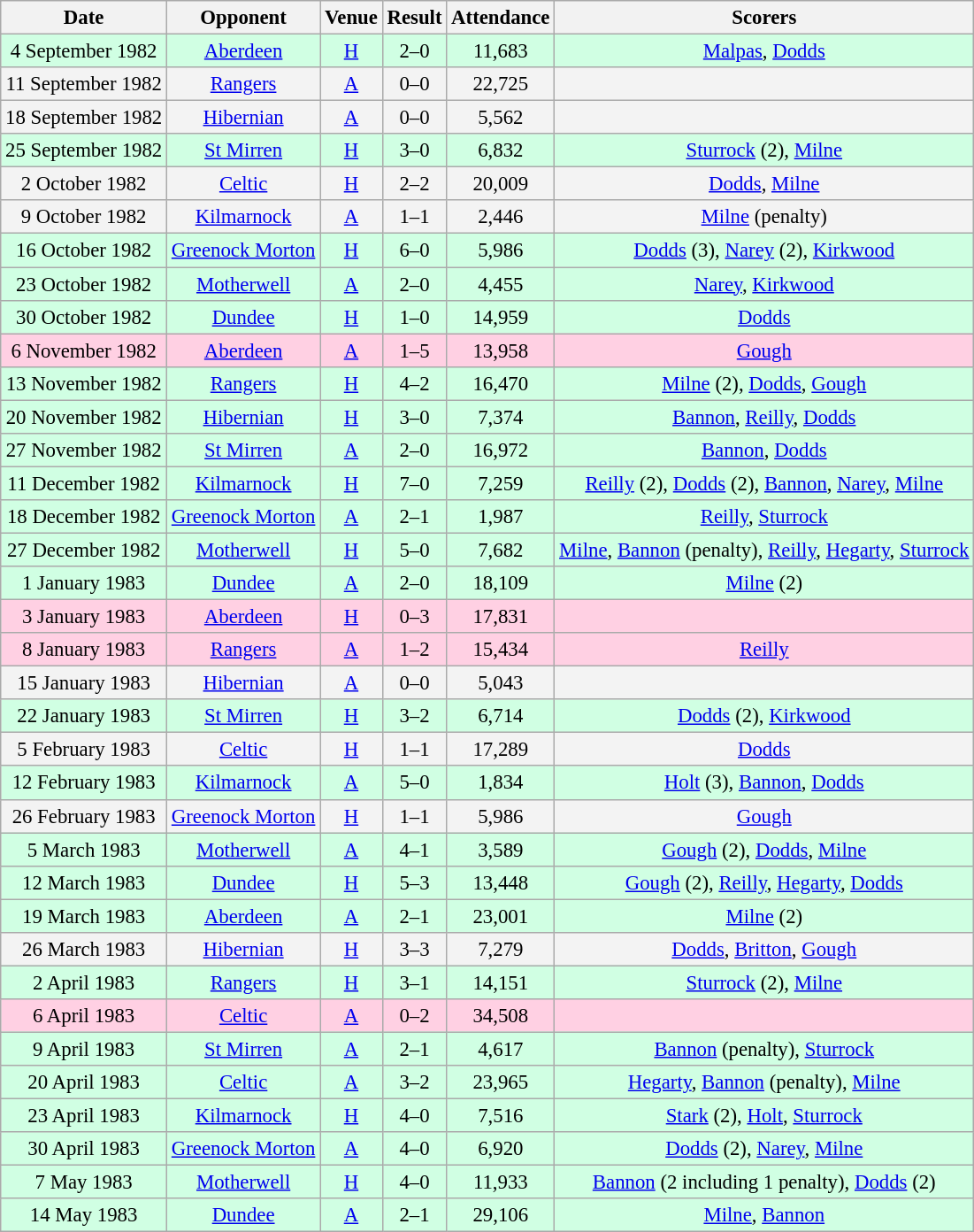<table class="wikitable sortable" style="font-size:95%; text-align:center">
<tr>
<th>Date</th>
<th>Opponent</th>
<th>Venue</th>
<th>Result</th>
<th>Attendance</th>
<th>Scorers</th>
</tr>
<tr bgcolor = "#d0ffe3">
<td>4 September 1982</td>
<td><a href='#'>Aberdeen</a></td>
<td><a href='#'>H</a></td>
<td>2–0</td>
<td>11,683</td>
<td><a href='#'>Malpas</a>, <a href='#'>Dodds</a></td>
</tr>
<tr bgcolor = "#f3f3f3">
<td>11 September 1982</td>
<td><a href='#'>Rangers</a></td>
<td><a href='#'>A</a></td>
<td>0–0</td>
<td>22,725</td>
<td></td>
</tr>
<tr bgcolor = "#f3f3f3">
<td>18 September 1982</td>
<td><a href='#'>Hibernian</a></td>
<td><a href='#'>A</a></td>
<td>0–0</td>
<td>5,562</td>
<td></td>
</tr>
<tr bgcolor = "#d0ffe3">
<td>25 September 1982</td>
<td><a href='#'>St Mirren</a></td>
<td><a href='#'>H</a></td>
<td>3–0</td>
<td>6,832</td>
<td><a href='#'>Sturrock</a> (2), <a href='#'>Milne</a></td>
</tr>
<tr bgcolor = "#f3f3f3">
<td>2 October 1982</td>
<td><a href='#'>Celtic</a></td>
<td><a href='#'>H</a></td>
<td>2–2</td>
<td>20,009</td>
<td><a href='#'>Dodds</a>, <a href='#'>Milne</a></td>
</tr>
<tr bgcolor = "#f3f3f3">
<td>9 October 1982</td>
<td><a href='#'>Kilmarnock</a></td>
<td><a href='#'>A</a></td>
<td>1–1</td>
<td>2,446</td>
<td><a href='#'>Milne</a> (penalty)</td>
</tr>
<tr bgcolor = "#d0ffe3">
<td>16 October 1982</td>
<td><a href='#'>Greenock Morton</a></td>
<td><a href='#'>H</a></td>
<td>6–0</td>
<td>5,986</td>
<td><a href='#'>Dodds</a> (3), <a href='#'>Narey</a> (2), <a href='#'>Kirkwood</a></td>
</tr>
<tr bgcolor = "#d0ffe3">
<td>23 October 1982</td>
<td><a href='#'>Motherwell</a></td>
<td><a href='#'>A</a></td>
<td>2–0</td>
<td>4,455</td>
<td><a href='#'>Narey</a>, <a href='#'>Kirkwood</a></td>
</tr>
<tr bgcolor = "#d0ffe3">
<td>30 October 1982</td>
<td><a href='#'>Dundee</a></td>
<td><a href='#'>H</a></td>
<td>1–0</td>
<td>14,959</td>
<td><a href='#'>Dodds</a></td>
</tr>
<tr bgcolor = "#ffd0e3">
<td>6 November 1982</td>
<td><a href='#'>Aberdeen</a></td>
<td><a href='#'>A</a></td>
<td>1–5</td>
<td>13,958</td>
<td><a href='#'>Gough</a></td>
</tr>
<tr bgcolor = "#d0ffe3">
<td>13 November 1982</td>
<td><a href='#'>Rangers</a></td>
<td><a href='#'>H</a></td>
<td>4–2</td>
<td>16,470</td>
<td><a href='#'>Milne</a> (2), <a href='#'>Dodds</a>, <a href='#'>Gough</a></td>
</tr>
<tr bgcolor = "#d0ffe3">
<td>20 November 1982</td>
<td><a href='#'>Hibernian</a></td>
<td><a href='#'>H</a></td>
<td>3–0</td>
<td>7,374</td>
<td><a href='#'>Bannon</a>, <a href='#'>Reilly</a>, <a href='#'>Dodds</a></td>
</tr>
<tr bgcolor = "#d0ffe3">
<td>27 November 1982</td>
<td><a href='#'>St Mirren</a></td>
<td><a href='#'>A</a></td>
<td>2–0</td>
<td>16,972</td>
<td><a href='#'>Bannon</a>, <a href='#'>Dodds</a></td>
</tr>
<tr bgcolor = "#d0ffe3">
<td>11 December 1982</td>
<td><a href='#'>Kilmarnock</a></td>
<td><a href='#'>H</a></td>
<td>7–0</td>
<td>7,259</td>
<td><a href='#'>Reilly</a> (2), <a href='#'>Dodds</a> (2), <a href='#'>Bannon</a>, <a href='#'>Narey</a>, <a href='#'>Milne</a></td>
</tr>
<tr bgcolor = "#d0ffe3">
<td>18 December 1982</td>
<td><a href='#'>Greenock Morton</a></td>
<td><a href='#'>A</a></td>
<td>2–1</td>
<td>1,987</td>
<td><a href='#'>Reilly</a>, <a href='#'>Sturrock</a></td>
</tr>
<tr bgcolor = "#d0ffe3">
<td>27 December 1982</td>
<td><a href='#'>Motherwell</a></td>
<td><a href='#'>H</a></td>
<td>5–0</td>
<td>7,682</td>
<td><a href='#'>Milne</a>, <a href='#'>Bannon</a> (penalty), <a href='#'>Reilly</a>, <a href='#'>Hegarty</a>, <a href='#'>Sturrock</a></td>
</tr>
<tr bgcolor = "#d0ffe3">
<td>1 January 1983</td>
<td><a href='#'>Dundee</a></td>
<td><a href='#'>A</a></td>
<td>2–0</td>
<td>18,109</td>
<td><a href='#'>Milne</a> (2)</td>
</tr>
<tr bgcolor = "#ffd0e3">
<td>3 January 1983</td>
<td><a href='#'>Aberdeen</a></td>
<td><a href='#'>H</a></td>
<td>0–3</td>
<td>17,831</td>
<td></td>
</tr>
<tr bgcolor = "#ffd0e3">
<td>8 January 1983</td>
<td><a href='#'>Rangers</a></td>
<td><a href='#'>A</a></td>
<td>1–2</td>
<td>15,434</td>
<td><a href='#'>Reilly</a></td>
</tr>
<tr bgcolor = "#f3f3f3">
<td>15 January 1983</td>
<td><a href='#'>Hibernian</a></td>
<td><a href='#'>A</a></td>
<td>0–0</td>
<td>5,043</td>
<td></td>
</tr>
<tr bgcolor = "#d0ffe3">
<td>22 January 1983</td>
<td><a href='#'>St Mirren</a></td>
<td><a href='#'>H</a></td>
<td>3–2</td>
<td>6,714</td>
<td><a href='#'>Dodds</a> (2), <a href='#'>Kirkwood</a></td>
</tr>
<tr bgcolor = "#f3f3f3">
<td>5 February 1983</td>
<td><a href='#'>Celtic</a></td>
<td><a href='#'>H</a></td>
<td>1–1</td>
<td>17,289</td>
<td><a href='#'>Dodds</a></td>
</tr>
<tr bgcolor = "#d0ffe3">
<td>12 February 1983</td>
<td><a href='#'>Kilmarnock</a></td>
<td><a href='#'>A</a></td>
<td>5–0</td>
<td>1,834</td>
<td><a href='#'>Holt</a> (3), <a href='#'>Bannon</a>, <a href='#'>Dodds</a></td>
</tr>
<tr bgcolor = "#f3f3f3">
<td>26 February 1983</td>
<td><a href='#'>Greenock Morton</a></td>
<td><a href='#'>H</a></td>
<td>1–1</td>
<td>5,986</td>
<td><a href='#'>Gough</a></td>
</tr>
<tr bgcolor = "#d0ffe3">
<td>5 March 1983</td>
<td><a href='#'>Motherwell</a></td>
<td><a href='#'>A</a></td>
<td>4–1</td>
<td>3,589</td>
<td><a href='#'>Gough</a> (2), <a href='#'>Dodds</a>, <a href='#'>Milne</a></td>
</tr>
<tr bgcolor = "#d0ffe3">
<td>12 March 1983</td>
<td><a href='#'>Dundee</a></td>
<td><a href='#'>H</a></td>
<td>5–3</td>
<td>13,448</td>
<td><a href='#'>Gough</a> (2), <a href='#'>Reilly</a>, <a href='#'>Hegarty</a>, <a href='#'>Dodds</a></td>
</tr>
<tr bgcolor = "#d0ffe3">
<td>19 March 1983</td>
<td><a href='#'>Aberdeen</a></td>
<td><a href='#'>A</a></td>
<td>2–1</td>
<td>23,001</td>
<td><a href='#'>Milne</a> (2)</td>
</tr>
<tr bgcolor = "#f3f3f3">
<td>26 March 1983</td>
<td><a href='#'>Hibernian</a></td>
<td><a href='#'>H</a></td>
<td>3–3</td>
<td>7,279</td>
<td><a href='#'>Dodds</a>, <a href='#'>Britton</a>, <a href='#'>Gough</a></td>
</tr>
<tr bgcolor = "#d0ffe3">
<td>2 April 1983</td>
<td><a href='#'>Rangers</a></td>
<td><a href='#'>H</a></td>
<td>3–1</td>
<td>14,151</td>
<td><a href='#'>Sturrock</a> (2), <a href='#'>Milne</a></td>
</tr>
<tr bgcolor = "#ffd0e3">
<td>6 April 1983</td>
<td><a href='#'>Celtic</a></td>
<td><a href='#'>A</a></td>
<td>0–2</td>
<td>34,508</td>
<td></td>
</tr>
<tr bgcolor = "#d0ffe3">
<td>9 April 1983</td>
<td><a href='#'>St Mirren</a></td>
<td><a href='#'>A</a></td>
<td>2–1</td>
<td>4,617</td>
<td><a href='#'>Bannon</a> (penalty), <a href='#'>Sturrock</a></td>
</tr>
<tr bgcolor = "#d0ffe3">
<td>20 April 1983</td>
<td><a href='#'>Celtic</a></td>
<td><a href='#'>A</a></td>
<td>3–2</td>
<td>23,965</td>
<td><a href='#'>Hegarty</a>, <a href='#'>Bannon</a> (penalty), <a href='#'>Milne</a></td>
</tr>
<tr bgcolor = "#d0ffe3">
<td>23 April 1983</td>
<td><a href='#'>Kilmarnock</a></td>
<td><a href='#'>H</a></td>
<td>4–0</td>
<td>7,516</td>
<td><a href='#'>Stark</a> (2), <a href='#'>Holt</a>, <a href='#'>Sturrock</a></td>
</tr>
<tr bgcolor = "#d0ffe3">
<td>30 April 1983</td>
<td><a href='#'>Greenock Morton</a></td>
<td><a href='#'>A</a></td>
<td>4–0</td>
<td>6,920</td>
<td><a href='#'>Dodds</a> (2), <a href='#'>Narey</a>, <a href='#'>Milne</a></td>
</tr>
<tr bgcolor = "#d0ffe3">
<td>7 May 1983</td>
<td><a href='#'>Motherwell</a></td>
<td><a href='#'>H</a></td>
<td>4–0</td>
<td>11,933</td>
<td><a href='#'>Bannon</a> (2 including 1 penalty), <a href='#'>Dodds</a> (2)</td>
</tr>
<tr bgcolor = "#d0ffe3">
<td>14 May 1983</td>
<td><a href='#'>Dundee</a></td>
<td><a href='#'>A</a></td>
<td>2–1</td>
<td>29,106</td>
<td><a href='#'>Milne</a>, <a href='#'>Bannon</a></td>
</tr>
</table>
